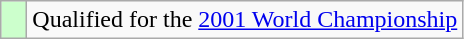<table class="wikitable">
<tr>
<td width=10px bgcolor=#ccffcc></td>
<td>Qualified for the <a href='#'>2001 World Championship</a></td>
</tr>
</table>
